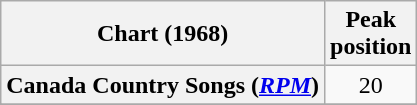<table class="wikitable sortable plainrowheaders" style="text-align:center">
<tr>
<th scope="col">Chart (1968)</th>
<th scope="col">Peak<br> position</th>
</tr>
<tr>
<th scope="row">Canada Country Songs (<em><a href='#'>RPM</a></em>)</th>
<td>20</td>
</tr>
<tr>
</tr>
<tr>
</tr>
</table>
